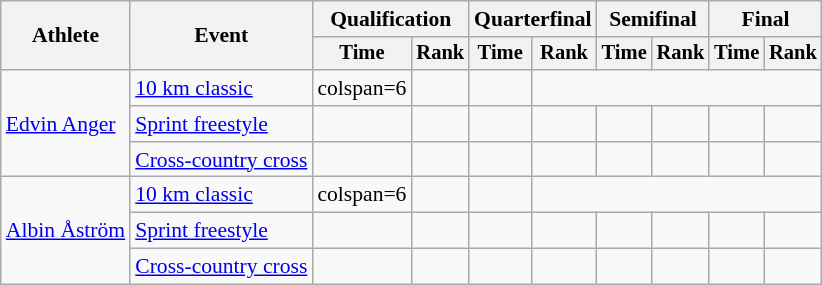<table class="wikitable" style="font-size:90%">
<tr>
<th rowspan="2">Athlete</th>
<th rowspan="2">Event</th>
<th colspan="2">Qualification</th>
<th colspan="2">Quarterfinal</th>
<th colspan="2">Semifinal</th>
<th colspan="2">Final</th>
</tr>
<tr style="font-size:95%">
<th>Time</th>
<th>Rank</th>
<th>Time</th>
<th>Rank</th>
<th>Time</th>
<th>Rank</th>
<th>Time</th>
<th>Rank</th>
</tr>
<tr align=center>
<td align=left rowspan=3><a href='#'>Edvin Anger</a></td>
<td align=left><a href='#'>10 km classic</a></td>
<td>colspan=6 </td>
<td></td>
<td></td>
</tr>
<tr align=center>
<td align=left><a href='#'>Sprint freestyle</a></td>
<td></td>
<td></td>
<td></td>
<td></td>
<td></td>
<td></td>
<td></td>
<td></td>
</tr>
<tr align=center>
<td align=left><a href='#'>Cross-country cross</a></td>
<td></td>
<td></td>
<td></td>
<td></td>
<td></td>
<td></td>
<td></td>
<td></td>
</tr>
<tr align=center>
<td align=left rowspan=3><a href='#'>Albin Åström</a></td>
<td align=left><a href='#'>10 km classic</a></td>
<td>colspan=6 </td>
<td></td>
<td></td>
</tr>
<tr align=center>
<td align=left><a href='#'>Sprint freestyle</a></td>
<td></td>
<td></td>
<td></td>
<td></td>
<td></td>
<td></td>
<td></td>
<td></td>
</tr>
<tr align=center>
<td align=left><a href='#'>Cross-country cross</a></td>
<td></td>
<td></td>
<td></td>
<td></td>
<td></td>
<td></td>
<td></td>
<td></td>
</tr>
</table>
